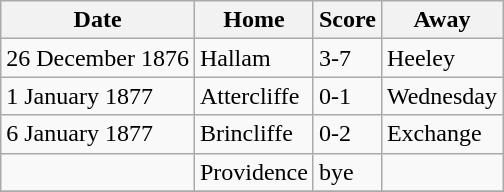<table class="wikitable">
<tr>
<th>Date</th>
<th>Home</th>
<th>Score</th>
<th>Away</th>
</tr>
<tr>
<td>26 December 1876</td>
<td>Hallam</td>
<td>3-7</td>
<td>Heeley</td>
</tr>
<tr>
<td>1 January 1877</td>
<td>Attercliffe</td>
<td>0-1</td>
<td>Wednesday</td>
</tr>
<tr>
<td>6 January 1877</td>
<td>Brincliffe</td>
<td>0-2</td>
<td>Exchange</td>
</tr>
<tr>
<td></td>
<td>Providence</td>
<td>bye</td>
<td></td>
</tr>
<tr>
</tr>
</table>
